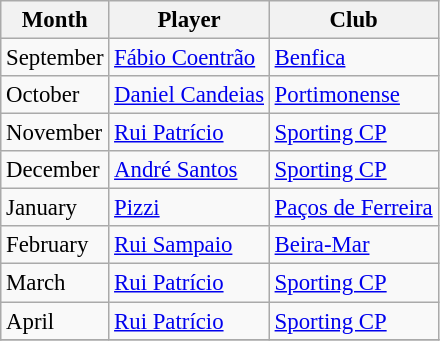<table class="wikitable" style="font-size:95%">
<tr>
<th>Month</th>
<th>Player</th>
<th>Club</th>
</tr>
<tr --->
<td>September</td>
<td> <a href='#'>Fábio Coentrão</a></td>
<td><a href='#'>Benfica</a></td>
</tr>
<tr>
<td>October</td>
<td> <a href='#'>Daniel Candeias</a></td>
<td><a href='#'>Portimonense</a></td>
</tr>
<tr>
<td>November</td>
<td> <a href='#'>Rui Patrício</a></td>
<td><a href='#'>Sporting CP</a></td>
</tr>
<tr>
<td>December</td>
<td> <a href='#'>André Santos</a></td>
<td><a href='#'>Sporting CP</a></td>
</tr>
<tr>
<td>January</td>
<td> <a href='#'>Pizzi</a></td>
<td><a href='#'>Paços de Ferreira</a></td>
</tr>
<tr>
<td>February</td>
<td> <a href='#'>Rui Sampaio</a></td>
<td><a href='#'>Beira-Mar</a></td>
</tr>
<tr>
<td>March</td>
<td> <a href='#'>Rui Patrício</a></td>
<td><a href='#'>Sporting CP</a></td>
</tr>
<tr>
<td>April</td>
<td> <a href='#'>Rui Patrício</a></td>
<td><a href='#'>Sporting CP</a></td>
</tr>
<tr>
</tr>
</table>
